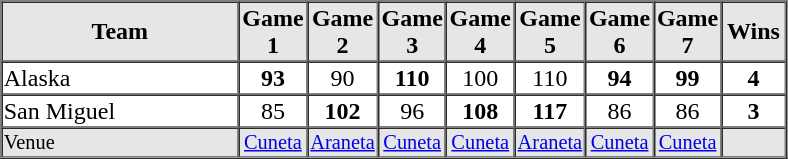<table border="1" cellspacing="0"  style="width:525px; margin:auto;">
<tr style="text-align:center; background:#e6e6e6;">
<th style="text-align:center; width:30%;">Team</th>
<th width=8%>Game 1</th>
<th width=8%>Game 2</th>
<th width=8%>Game 3</th>
<th width=8%>Game 4</th>
<th width=8%>Game 5</th>
<th width=8%>Game 6</th>
<th width=8%>Game 7</th>
<th width=8%>Wins</th>
</tr>
<tr style="text-align:center;">
<td align=left>Alaska</td>
<td><strong>93</strong></td>
<td>90</td>
<td><strong>110</strong></td>
<td>100</td>
<td>110</td>
<td><strong>94</strong></td>
<td><strong>99</strong></td>
<td><strong>4</strong></td>
</tr>
<tr style="text-align:center;">
<td align=left>San Miguel</td>
<td>85</td>
<td><strong>102</strong></td>
<td>96</td>
<td><strong>108</strong></td>
<td><strong>117</strong></td>
<td>86</td>
<td>86</td>
<td><strong>3</strong></td>
</tr>
<tr style="text-align:center; font-size:85%; background:#e6e6e6;">
<td align=left>Venue</td>
<td><a href='#'>Cuneta</a></td>
<td><a href='#'>Araneta</a></td>
<td><a href='#'>Cuneta</a></td>
<td><a href='#'>Cuneta</a></td>
<td><a href='#'>Araneta</a></td>
<td><a href='#'>Cuneta</a></td>
<td><a href='#'>Cuneta</a></td>
<td></td>
</tr>
</table>
